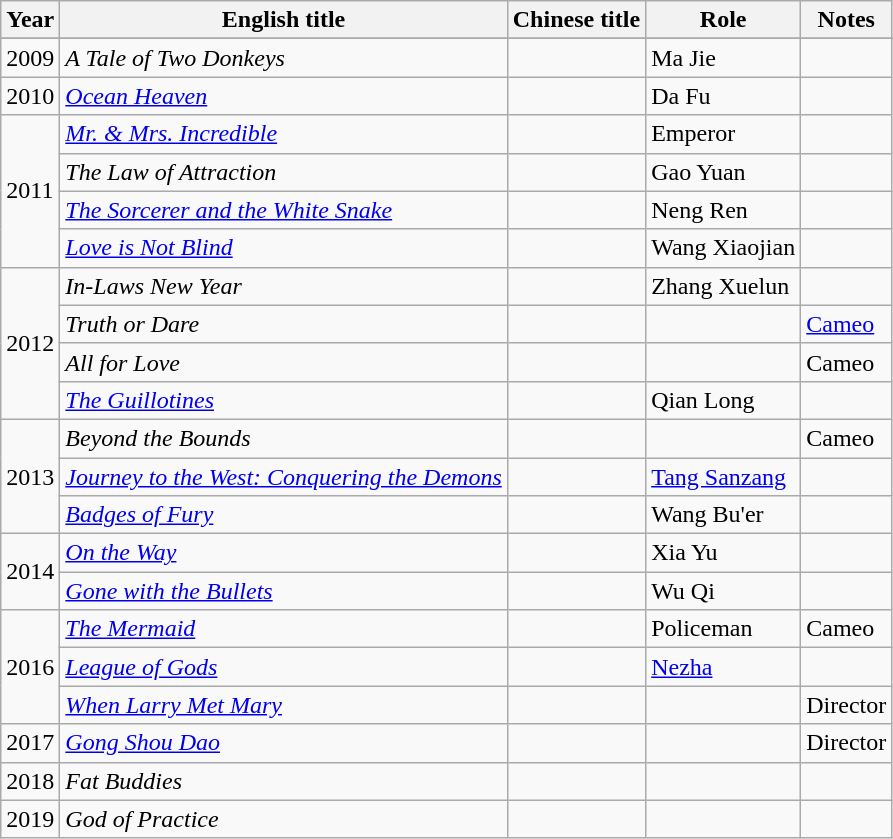<table class="wikitable">
<tr>
<th>Year</th>
<th>English title</th>
<th>Chinese title</th>
<th>Role</th>
<th>Notes</th>
</tr>
<tr>
</tr>
<tr>
<td>2009</td>
<td><em>A Tale of Two Donkeys</em></td>
<td></td>
<td>Ma Jie</td>
<td></td>
</tr>
<tr>
<td>2010</td>
<td><em><a href='#'>Ocean Heaven</a></em></td>
<td></td>
<td>Da Fu</td>
<td></td>
</tr>
<tr>
<td rowspan=4>2011</td>
<td><em><a href='#'>Mr. & Mrs. Incredible</a></em></td>
<td></td>
<td>Emperor</td>
<td></td>
</tr>
<tr>
<td><em>The Law of Attraction</em></td>
<td></td>
<td>Gao Yuan</td>
<td></td>
</tr>
<tr>
<td><em><a href='#'>The Sorcerer and the White Snake</a></em></td>
<td></td>
<td>Neng Ren</td>
<td></td>
</tr>
<tr>
<td><em><a href='#'>Love is Not Blind</a></em></td>
<td></td>
<td>Wang Xiaojian</td>
<td></td>
</tr>
<tr>
<td rowspan=4>2012</td>
<td><em>In-Laws New Year</em></td>
<td></td>
<td>Zhang Xuelun</td>
<td></td>
</tr>
<tr>
<td><em>Truth or Dare</em></td>
<td></td>
<td></td>
<td><a href='#'>Cameo</a></td>
</tr>
<tr>
<td><em>All for Love</em></td>
<td></td>
<td></td>
<td>Cameo</td>
</tr>
<tr>
<td><em><a href='#'>The Guillotines</a></em></td>
<td></td>
<td>Qian Long</td>
<td></td>
</tr>
<tr>
<td rowspan=3>2013</td>
<td><em>Beyond the Bounds</em></td>
<td></td>
<td></td>
<td>Cameo</td>
</tr>
<tr>
<td><em><a href='#'>Journey to the West: Conquering the Demons</a></em></td>
<td></td>
<td><a href='#'>Tang Sanzang</a></td>
<td></td>
</tr>
<tr>
<td><em><a href='#'>Badges of Fury</a></em></td>
<td></td>
<td>Wang Bu'er</td>
<td></td>
</tr>
<tr>
<td rowspan=2>2014</td>
<td><em><a href='#'>On the Way</a></em></td>
<td></td>
<td>Xia Yu</td>
<td></td>
</tr>
<tr>
<td><em><a href='#'>Gone with the Bullets</a></em></td>
<td></td>
<td>Wu Qi</td>
<td></td>
</tr>
<tr>
<td rowspan=3>2016</td>
<td><em><a href='#'>The Mermaid</a></em></td>
<td></td>
<td>Policeman</td>
<td>Cameo</td>
</tr>
<tr>
<td><em><a href='#'>League of Gods</a></em></td>
<td></td>
<td><a href='#'>Nezha</a></td>
<td></td>
</tr>
<tr>
<td><em><a href='#'>When Larry Met Mary</a></em></td>
<td></td>
<td></td>
<td>Director</td>
</tr>
<tr>
<td rowspan=1>2017</td>
<td><em><a href='#'>Gong Shou Dao</a></em></td>
<td></td>
<td></td>
<td>Director</td>
</tr>
<tr>
<td>2018</td>
<td><em>Fat Buddies</em></td>
<td></td>
<td></td>
<td></td>
</tr>
<tr>
<td>2019</td>
<td><em>God of Practice</em></td>
<td></td>
<td></td>
<td></td>
</tr>
</table>
